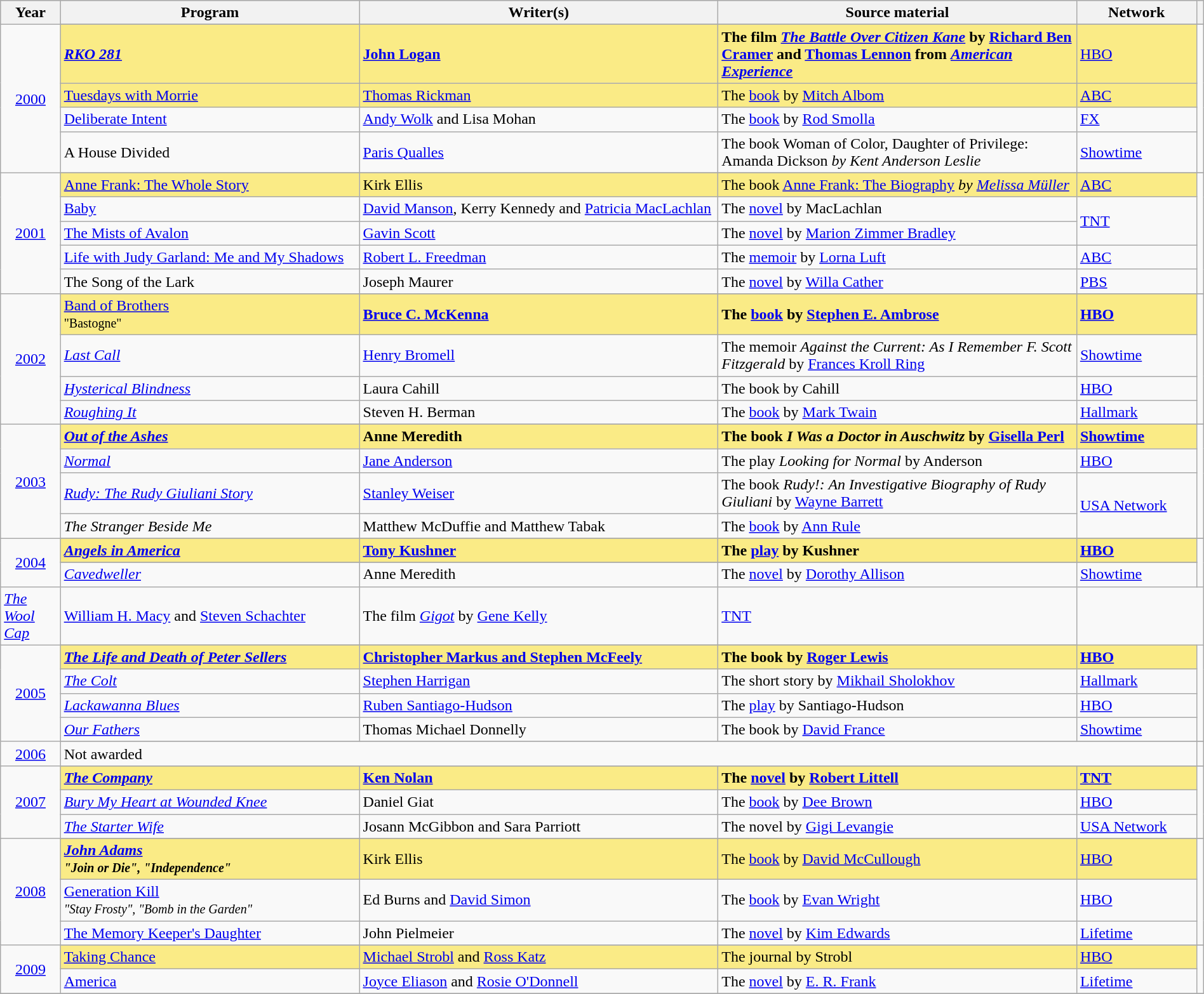<table class="wikitable" style="width:100%">
<tr bgcolor="#bebebe">
<th width="5%">Year</th>
<th width="25%">Program</th>
<th width="30%">Writer(s)</th>
<th width="30%">Source material</th>
<th width="10%">Network</th>
<th scope="col" style="width:2%;" class="unsortable"></th>
</tr>
<tr>
<td rowspan="5" style="text-align:center"><a href='#'>2000</a></td>
</tr>
<tr>
<td style="background:#FAEB86"><strong><em><a href='#'>RKO 281</a></em></strong></td>
<td style="background:#FAEB86"><strong><a href='#'>John Logan</a></strong></td>
<td style="background:#FAEB86"><strong>The film <em><a href='#'>The Battle Over Citizen Kane</a></em> by <a href='#'>Richard Ben Cramer</a> and <a href='#'>Thomas Lennon</a> from <em><a href='#'>American Experience</a><strong><em></td>
<td style="background:#FAEB86"></strong><a href='#'>HBO</a><strong></td>
<td rowspan="4"><br></td>
</tr>
<tr>
<td style="background:#FAEB86"></em></strong><a href='#'>Tuesdays with Morrie</a><strong><em></td>
<td style="background:#FAEB86"></strong><a href='#'>Thomas Rickman</a><strong></td>
<td style="background:#FAEB86"></strong>The <a href='#'>book</a> by <a href='#'>Mitch Albom</a><strong></td>
<td style="background:#FAEB86"></strong><a href='#'>ABC</a><strong></td>
</tr>
<tr>
<td></em><a href='#'>Deliberate Intent</a><em></td>
<td><a href='#'>Andy Wolk</a> and Lisa Mohan</td>
<td>The <a href='#'>book</a> by <a href='#'>Rod Smolla</a></td>
<td><a href='#'>FX</a></td>
</tr>
<tr>
<td></em>A House Divided<em></td>
<td><a href='#'>Paris Qualles</a></td>
<td>The book </em>Woman of Color, Daughter of Privilege: Amanda Dickson<em> by Kent Anderson Leslie</td>
<td><a href='#'>Showtime</a></td>
</tr>
<tr>
<td rowspan="6" style="text-align:center"><a href='#'>2001</a></td>
</tr>
<tr>
<td style="background:#FAEB86"></em></strong><a href='#'>Anne Frank: The Whole Story</a><strong><em></td>
<td style="background:#FAEB86"></strong>Kirk Ellis<strong></td>
<td style="background:#FAEB86"></strong>The book </em><a href='#'>Anne Frank: The Biography</a><em> by <a href='#'>Melissa Müller</a><strong></td>
<td style="background:#FAEB86"></strong><a href='#'>ABC</a><strong></td>
<td rowspan="5"><br></td>
</tr>
<tr>
<td></em><a href='#'>Baby</a><em></td>
<td><a href='#'>David Manson</a>, Kerry Kennedy and <a href='#'>Patricia MacLachlan</a></td>
<td>The <a href='#'>novel</a> by MacLachlan</td>
<td rowspan="2"><a href='#'>TNT</a></td>
</tr>
<tr>
<td></em><a href='#'>The Mists of Avalon</a><em></td>
<td><a href='#'>Gavin Scott</a></td>
<td>The <a href='#'>novel</a> by <a href='#'>Marion Zimmer Bradley</a></td>
</tr>
<tr>
<td></em><a href='#'>Life with Judy Garland: Me and My Shadows</a><em></td>
<td><a href='#'>Robert L. Freedman</a></td>
<td>The <a href='#'>memoir</a> by <a href='#'>Lorna Luft</a></td>
<td><a href='#'>ABC</a></td>
</tr>
<tr>
<td></em>The Song of the Lark<em></td>
<td>Joseph Maurer</td>
<td>The <a href='#'>novel</a> by <a href='#'>Willa Cather</a></td>
<td><a href='#'>PBS</a></td>
</tr>
<tr>
<td rowspan="5" style="text-align:center"><a href='#'>2002</a></td>
</tr>
<tr>
<td style="background:#FAEB86"></em></strong><a href='#'>Band of Brothers</a></em><br><small>"Bastogne"</small></strong></td>
<td style="background:#FAEB86"><strong><a href='#'>Bruce C. McKenna</a></strong></td>
<td style="background:#FAEB86"><strong>The <a href='#'>book</a> by <a href='#'>Stephen E. Ambrose</a></strong></td>
<td style="background:#FAEB86"><strong><a href='#'>HBO</a></strong></td>
<td rowspan="4"><br></td>
</tr>
<tr>
<td><em><a href='#'>Last Call</a></em></td>
<td><a href='#'>Henry Bromell</a></td>
<td>The memoir <em>Against the Current: As I Remember F. Scott Fitzgerald</em> by <a href='#'>Frances Kroll Ring</a></td>
<td><a href='#'>Showtime</a></td>
</tr>
<tr>
<td><em><a href='#'>Hysterical Blindness</a></em></td>
<td>Laura Cahill</td>
<td>The book by Cahill</td>
<td><a href='#'>HBO</a></td>
</tr>
<tr>
<td><em><a href='#'>Roughing It</a></em></td>
<td>Steven H. Berman</td>
<td>The <a href='#'>book</a> by <a href='#'>Mark Twain</a></td>
<td><a href='#'>Hallmark</a></td>
</tr>
<tr>
<td rowspan="5" style="text-align:center"><a href='#'>2003</a></td>
</tr>
<tr>
<td style="background:#FAEB86"><strong><em><a href='#'>Out of the Ashes</a></em></strong></td>
<td style="background:#FAEB86"><strong>Anne Meredith</strong></td>
<td style="background:#FAEB86"><strong>The book <em>I Was a Doctor in Auschwitz</em> by <a href='#'>Gisella Perl</a></strong></td>
<td style="background:#FAEB86"><strong><a href='#'>Showtime</a></strong></td>
<td rowspan="4"><br></td>
</tr>
<tr>
<td><em><a href='#'>Normal</a></em></td>
<td><a href='#'>Jane Anderson</a></td>
<td>The play <em>Looking for Normal</em> by Anderson</td>
<td><a href='#'>HBO</a></td>
</tr>
<tr>
<td><em><a href='#'>Rudy: The Rudy Giuliani Story</a></em></td>
<td><a href='#'>Stanley Weiser</a></td>
<td>The book <em>Rudy!: An Investigative Biography of Rudy Giuliani</em> by <a href='#'>Wayne Barrett</a></td>
<td rowspan="2"><a href='#'>USA Network</a></td>
</tr>
<tr>
<td><em>The Stranger Beside Me</em></td>
<td>Matthew McDuffie and Matthew Tabak</td>
<td>The <a href='#'>book</a> by <a href='#'>Ann Rule</a></td>
</tr>
<tr>
<td rowspan="4" style="text-align:center"><a href='#'>2004</a></td>
</tr>
<tr>
<td style="background:#FAEB86"><strong><em><a href='#'>Angels in America</a></em></strong></td>
<td style="background:#FAEB86"><strong><a href='#'>Tony Kushner</a></strong></td>
<td style="background:#FAEB86"><strong>The <a href='#'>play</a> by Kushner</strong></td>
<td style="background:#FAEB86"><strong><a href='#'>HBO</a></strong></td>
<td rowspan="3"><br></td>
</tr>
<tr>
</tr>
<tr>
<td><em><a href='#'>Cavedweller</a></em></td>
<td>Anne Meredith</td>
<td>The <a href='#'>novel</a> by <a href='#'>Dorothy Allison</a></td>
<td><a href='#'>Showtime</a></td>
</tr>
<tr>
<td><em><a href='#'>The Wool Cap</a></em></td>
<td><a href='#'>William H. Macy</a> and <a href='#'>Steven Schachter</a></td>
<td>The film <em><a href='#'>Gigot</a></em> by <a href='#'>Gene Kelly</a></td>
<td><a href='#'>TNT</a></td>
</tr>
<tr>
<td rowspan="5" style="text-align:center"><a href='#'>2005</a></td>
</tr>
<tr>
<td style="background:#FAEB86"><strong><em><a href='#'>The Life and Death of Peter Sellers</a></em></strong></td>
<td style="background:#FAEB86"><strong><a href='#'>Christopher Markus and Stephen McFeely</a></strong></td>
<td style="background:#FAEB86"><strong>The book by <a href='#'>Roger Lewis</a></strong></td>
<td style="background:#FAEB86"><strong><a href='#'>HBO</a></strong></td>
<td rowspan="4"><br></td>
</tr>
<tr>
<td><em><a href='#'>The Colt</a></em></td>
<td><a href='#'>Stephen Harrigan</a></td>
<td>The short story by <a href='#'>Mikhail Sholokhov</a></td>
<td><a href='#'>Hallmark</a></td>
</tr>
<tr>
<td><em><a href='#'>Lackawanna Blues</a></em></td>
<td><a href='#'>Ruben Santiago-Hudson</a></td>
<td>The <a href='#'>play</a> by Santiago-Hudson</td>
<td><a href='#'>HBO</a></td>
</tr>
<tr>
<td><em><a href='#'>Our Fathers</a></em></td>
<td>Thomas Michael Donnelly</td>
<td>The book by <a href='#'>David France</a></td>
<td><a href='#'>Showtime</a></td>
</tr>
<tr>
<td rowspan="2" style="text-align:center"><a href='#'>2006</a></td>
</tr>
<tr>
<td colspan="4">Not awarded</td>
<td></td>
</tr>
<tr>
<td rowspan="4" style="text-align:center"><a href='#'>2007</a></td>
</tr>
<tr>
<td style="background:#FAEB86"><strong><em><a href='#'>The Company</a></em></strong></td>
<td style="background:#FAEB86"><strong><a href='#'>Ken Nolan</a></strong></td>
<td style="background:#FAEB86"><strong>The <a href='#'>novel</a> by <a href='#'>Robert Littell</a></strong></td>
<td style="background:#FAEB86"><strong><a href='#'>TNT</a></strong></td>
<td rowspan="3"><br></td>
</tr>
<tr>
<td><em><a href='#'>Bury My Heart at Wounded Knee</a></em></td>
<td>Daniel Giat</td>
<td>The <a href='#'>book</a> by <a href='#'>Dee Brown</a></td>
<td><a href='#'>HBO</a></td>
</tr>
<tr>
<td><em><a href='#'>The Starter Wife</a></em></td>
<td>Josann McGibbon and Sara Parriott</td>
<td>The novel by <a href='#'>Gigi Levangie</a></td>
<td><a href='#'>USA Network</a></td>
</tr>
<tr>
<td rowspan="4" style="text-align:center"><a href='#'>2008</a></td>
</tr>
<tr>
<td style="background:#FAEB86"><strong><em><a href='#'>John Adams</a><em><br><small>"Join or Die", "Independence"</small><strong></td>
<td style="background:#FAEB86"></strong>Kirk Ellis<strong></td>
<td style="background:#FAEB86"></strong>The <a href='#'>book</a> by <a href='#'>David McCullough</a><strong></td>
<td style="background:#FAEB86"></strong><a href='#'>HBO</a><strong></td>
<td rowspan="3"><br></td>
</tr>
<tr>
<td></em><a href='#'>Generation Kill</a><em><br><small>"Stay Frosty", "Bomb in the Garden"</small></td>
<td>Ed Burns and <a href='#'>David Simon</a></td>
<td>The <a href='#'>book</a> by <a href='#'>Evan Wright</a></td>
<td><a href='#'>HBO</a></td>
</tr>
<tr>
<td></em><a href='#'>The Memory Keeper's Daughter</a><em></td>
<td>John Pielmeier</td>
<td>The <a href='#'>novel</a> by <a href='#'>Kim Edwards</a></td>
<td><a href='#'>Lifetime</a></td>
</tr>
<tr>
<td rowspan="3" style="text-align:center"><a href='#'>2009</a></td>
</tr>
<tr>
<td style="background:#FAEB86"></em></strong><a href='#'>Taking Chance</a><strong><em></td>
<td style="background:#FAEB86"></strong><a href='#'>Michael Strobl</a> and <a href='#'>Ross Katz</a><strong></td>
<td style="background:#FAEB86"></strong>The journal by Strobl<strong></td>
<td style="background:#FAEB86"></strong><a href='#'>HBO</a><strong></td>
<td rowspan="2"><br></td>
</tr>
<tr>
<td></em><a href='#'>America</a><em></td>
<td><a href='#'>Joyce Eliason</a> and <a href='#'>Rosie O'Donnell</a></td>
<td>The <a href='#'>novel</a> by <a href='#'>E. R. Frank</a></td>
<td><a href='#'>Lifetime</a></td>
</tr>
<tr>
</tr>
</table>
